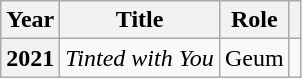<table class="wikitable plainrowheaders sortable">
<tr>
<th scope="col">Year</th>
<th scope="col">Title</th>
<th scope="col">Role</th>
<th scope="col" class="unsortable"></th>
</tr>
<tr>
<th scope="row">2021</th>
<td><em>Tinted with You</em></td>
<td>Geum</td>
<td style="text-align:center"></td>
</tr>
</table>
